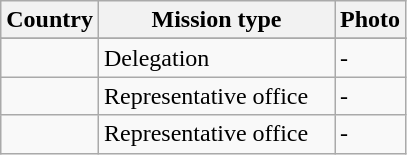<table class="wikitable sortable">
<tr valign="middle">
<th>Country</th>
<th width=150px>Mission type</th>
<th>Photo</th>
</tr>
<tr style="font-weight:bold; background-color: #DDDDDD">
</tr>
<tr>
<td></td>
<td>Delegation</td>
<td>-</td>
</tr>
<tr>
<td></td>
<td>Representative office</td>
<td> -</td>
</tr>
<tr>
<td></td>
<td>Representative office</td>
<td>-</td>
</tr>
</table>
